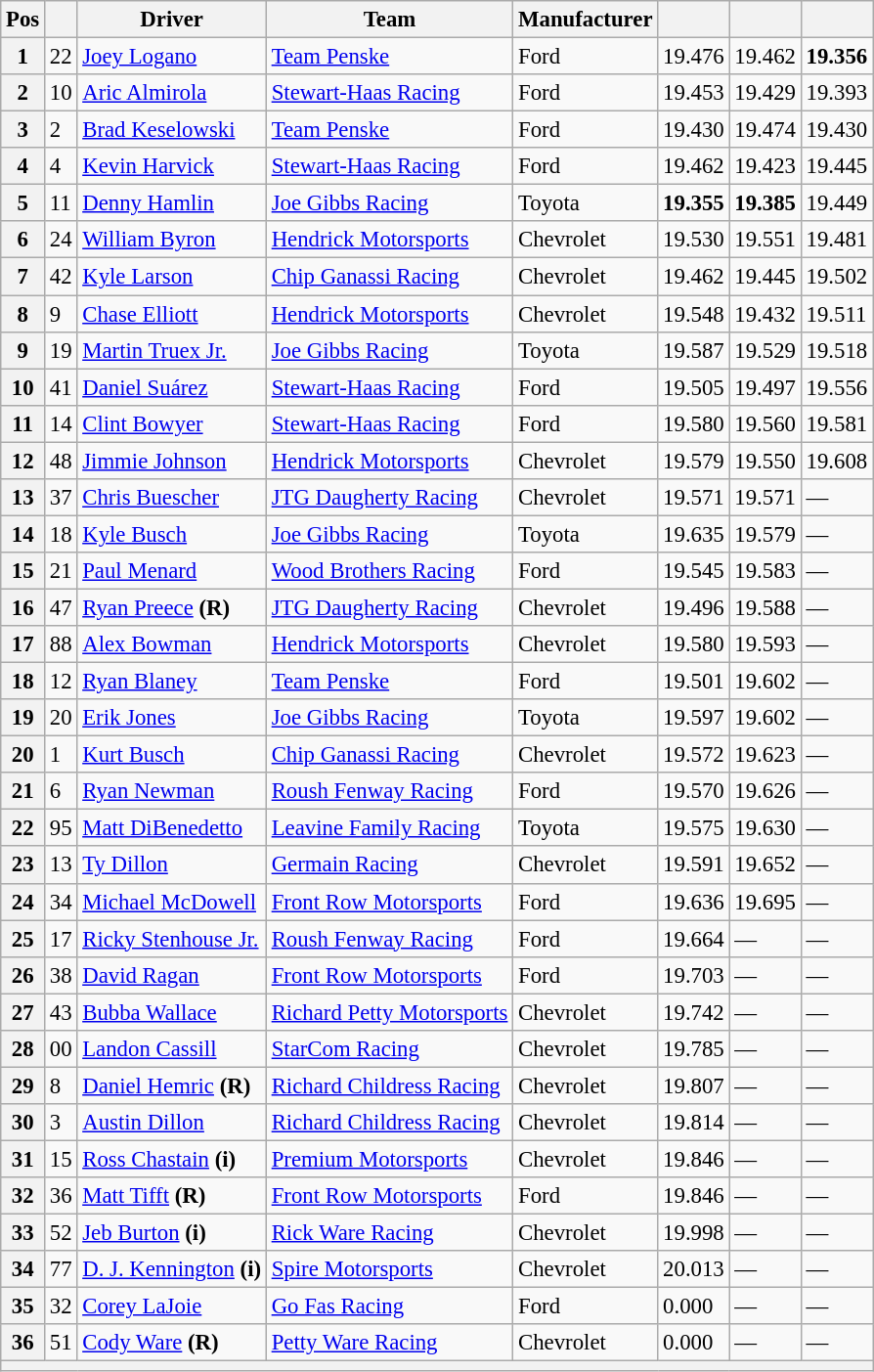<table class="wikitable" style="font-size:95%">
<tr>
<th>Pos</th>
<th></th>
<th>Driver</th>
<th>Team</th>
<th>Manufacturer</th>
<th></th>
<th></th>
<th></th>
</tr>
<tr>
<th>1</th>
<td>22</td>
<td><a href='#'>Joey Logano</a></td>
<td><a href='#'>Team Penske</a></td>
<td>Ford</td>
<td>19.476</td>
<td>19.462</td>
<td><strong>19.356</strong></td>
</tr>
<tr>
<th>2</th>
<td>10</td>
<td><a href='#'>Aric Almirola</a></td>
<td><a href='#'>Stewart-Haas Racing</a></td>
<td>Ford</td>
<td>19.453</td>
<td>19.429</td>
<td>19.393</td>
</tr>
<tr>
<th>3</th>
<td>2</td>
<td><a href='#'>Brad Keselowski</a></td>
<td><a href='#'>Team Penske</a></td>
<td>Ford</td>
<td>19.430</td>
<td>19.474</td>
<td>19.430</td>
</tr>
<tr>
<th>4</th>
<td>4</td>
<td><a href='#'>Kevin Harvick</a></td>
<td><a href='#'>Stewart-Haas Racing</a></td>
<td>Ford</td>
<td>19.462</td>
<td>19.423</td>
<td>19.445</td>
</tr>
<tr>
<th>5</th>
<td>11</td>
<td><a href='#'>Denny Hamlin</a></td>
<td><a href='#'>Joe Gibbs Racing</a></td>
<td>Toyota</td>
<td><strong>19.355</strong></td>
<td><strong>19.385</strong></td>
<td>19.449</td>
</tr>
<tr>
<th>6</th>
<td>24</td>
<td><a href='#'>William Byron</a></td>
<td><a href='#'>Hendrick Motorsports</a></td>
<td>Chevrolet</td>
<td>19.530</td>
<td>19.551</td>
<td>19.481</td>
</tr>
<tr>
<th>7</th>
<td>42</td>
<td><a href='#'>Kyle Larson</a></td>
<td><a href='#'>Chip Ganassi Racing</a></td>
<td>Chevrolet</td>
<td>19.462</td>
<td>19.445</td>
<td>19.502</td>
</tr>
<tr>
<th>8</th>
<td>9</td>
<td><a href='#'>Chase Elliott</a></td>
<td><a href='#'>Hendrick Motorsports</a></td>
<td>Chevrolet</td>
<td>19.548</td>
<td>19.432</td>
<td>19.511</td>
</tr>
<tr>
<th>9</th>
<td>19</td>
<td><a href='#'>Martin Truex Jr.</a></td>
<td><a href='#'>Joe Gibbs Racing</a></td>
<td>Toyota</td>
<td>19.587</td>
<td>19.529</td>
<td>19.518</td>
</tr>
<tr>
<th>10</th>
<td>41</td>
<td><a href='#'>Daniel Suárez</a></td>
<td><a href='#'>Stewart-Haas Racing</a></td>
<td>Ford</td>
<td>19.505</td>
<td>19.497</td>
<td>19.556</td>
</tr>
<tr>
<th>11</th>
<td>14</td>
<td><a href='#'>Clint Bowyer</a></td>
<td><a href='#'>Stewart-Haas Racing</a></td>
<td>Ford</td>
<td>19.580</td>
<td>19.560</td>
<td>19.581</td>
</tr>
<tr>
<th>12</th>
<td>48</td>
<td><a href='#'>Jimmie Johnson</a></td>
<td><a href='#'>Hendrick Motorsports</a></td>
<td>Chevrolet</td>
<td>19.579</td>
<td>19.550</td>
<td>19.608</td>
</tr>
<tr>
<th>13</th>
<td>37</td>
<td><a href='#'>Chris Buescher</a></td>
<td><a href='#'>JTG Daugherty Racing</a></td>
<td>Chevrolet</td>
<td>19.571</td>
<td>19.571</td>
<td>—</td>
</tr>
<tr>
<th>14</th>
<td>18</td>
<td><a href='#'>Kyle Busch</a></td>
<td><a href='#'>Joe Gibbs Racing</a></td>
<td>Toyota</td>
<td>19.635</td>
<td>19.579</td>
<td>—</td>
</tr>
<tr>
<th>15</th>
<td>21</td>
<td><a href='#'>Paul Menard</a></td>
<td><a href='#'>Wood Brothers Racing</a></td>
<td>Ford</td>
<td>19.545</td>
<td>19.583</td>
<td>—</td>
</tr>
<tr>
<th>16</th>
<td>47</td>
<td><a href='#'>Ryan Preece</a> <strong>(R)</strong></td>
<td><a href='#'>JTG Daugherty Racing</a></td>
<td>Chevrolet</td>
<td>19.496</td>
<td>19.588</td>
<td>—</td>
</tr>
<tr>
<th>17</th>
<td>88</td>
<td><a href='#'>Alex Bowman</a></td>
<td><a href='#'>Hendrick Motorsports</a></td>
<td>Chevrolet</td>
<td>19.580</td>
<td>19.593</td>
<td>—</td>
</tr>
<tr>
<th>18</th>
<td>12</td>
<td><a href='#'>Ryan Blaney</a></td>
<td><a href='#'>Team Penske</a></td>
<td>Ford</td>
<td>19.501</td>
<td>19.602</td>
<td>—</td>
</tr>
<tr>
<th>19</th>
<td>20</td>
<td><a href='#'>Erik Jones</a></td>
<td><a href='#'>Joe Gibbs Racing</a></td>
<td>Toyota</td>
<td>19.597</td>
<td>19.602</td>
<td>—</td>
</tr>
<tr>
<th>20</th>
<td>1</td>
<td><a href='#'>Kurt Busch</a></td>
<td><a href='#'>Chip Ganassi Racing</a></td>
<td>Chevrolet</td>
<td>19.572</td>
<td>19.623</td>
<td>—</td>
</tr>
<tr>
<th>21</th>
<td>6</td>
<td><a href='#'>Ryan Newman</a></td>
<td><a href='#'>Roush Fenway Racing</a></td>
<td>Ford</td>
<td>19.570</td>
<td>19.626</td>
<td>—</td>
</tr>
<tr>
<th>22</th>
<td>95</td>
<td><a href='#'>Matt DiBenedetto</a></td>
<td><a href='#'>Leavine Family Racing</a></td>
<td>Toyota</td>
<td>19.575</td>
<td>19.630</td>
<td>—</td>
</tr>
<tr>
<th>23</th>
<td>13</td>
<td><a href='#'>Ty Dillon</a></td>
<td><a href='#'>Germain Racing</a></td>
<td>Chevrolet</td>
<td>19.591</td>
<td>19.652</td>
<td>—</td>
</tr>
<tr>
<th>24</th>
<td>34</td>
<td><a href='#'>Michael McDowell</a></td>
<td><a href='#'>Front Row Motorsports</a></td>
<td>Ford</td>
<td>19.636</td>
<td>19.695</td>
<td>—</td>
</tr>
<tr>
<th>25</th>
<td>17</td>
<td><a href='#'>Ricky Stenhouse Jr.</a></td>
<td><a href='#'>Roush Fenway Racing</a></td>
<td>Ford</td>
<td>19.664</td>
<td>—</td>
<td>—</td>
</tr>
<tr>
<th>26</th>
<td>38</td>
<td><a href='#'>David Ragan</a></td>
<td><a href='#'>Front Row Motorsports</a></td>
<td>Ford</td>
<td>19.703</td>
<td>—</td>
<td>—</td>
</tr>
<tr>
<th>27</th>
<td>43</td>
<td><a href='#'>Bubba Wallace</a></td>
<td><a href='#'>Richard Petty Motorsports</a></td>
<td>Chevrolet</td>
<td>19.742</td>
<td>—</td>
<td>—</td>
</tr>
<tr>
<th>28</th>
<td>00</td>
<td><a href='#'>Landon Cassill</a></td>
<td><a href='#'>StarCom Racing</a></td>
<td>Chevrolet</td>
<td>19.785</td>
<td>—</td>
<td>—</td>
</tr>
<tr>
<th>29</th>
<td>8</td>
<td><a href='#'>Daniel Hemric</a> <strong>(R)</strong></td>
<td><a href='#'>Richard Childress Racing</a></td>
<td>Chevrolet</td>
<td>19.807</td>
<td>—</td>
<td>—</td>
</tr>
<tr>
<th>30</th>
<td>3</td>
<td><a href='#'>Austin Dillon</a></td>
<td><a href='#'>Richard Childress Racing</a></td>
<td>Chevrolet</td>
<td>19.814</td>
<td>—</td>
<td>—</td>
</tr>
<tr>
<th>31</th>
<td>15</td>
<td><a href='#'>Ross Chastain</a> <strong>(i)</strong></td>
<td><a href='#'>Premium Motorsports</a></td>
<td>Chevrolet</td>
<td>19.846</td>
<td>—</td>
<td>—</td>
</tr>
<tr>
<th>32</th>
<td>36</td>
<td><a href='#'>Matt Tifft</a> <strong>(R)</strong></td>
<td><a href='#'>Front Row Motorsports</a></td>
<td>Ford</td>
<td>19.846</td>
<td>—</td>
<td>—</td>
</tr>
<tr>
<th>33</th>
<td>52</td>
<td><a href='#'>Jeb Burton</a> <strong>(i)</strong></td>
<td><a href='#'>Rick Ware Racing</a></td>
<td>Chevrolet</td>
<td>19.998</td>
<td>—</td>
<td>—</td>
</tr>
<tr>
<th>34</th>
<td>77</td>
<td><a href='#'>D. J. Kennington</a> <strong>(i)</strong></td>
<td><a href='#'>Spire Motorsports</a></td>
<td>Chevrolet</td>
<td>20.013</td>
<td>—</td>
<td>—</td>
</tr>
<tr>
<th>35</th>
<td>32</td>
<td><a href='#'>Corey LaJoie</a></td>
<td><a href='#'>Go Fas Racing</a></td>
<td>Ford</td>
<td>0.000</td>
<td>—</td>
<td>—</td>
</tr>
<tr>
<th>36</th>
<td>51</td>
<td><a href='#'>Cody Ware</a> <strong>(R)</strong></td>
<td><a href='#'>Petty Ware Racing</a></td>
<td>Chevrolet</td>
<td>0.000</td>
<td>—</td>
<td>—</td>
</tr>
<tr>
<th colspan="8"></th>
</tr>
</table>
